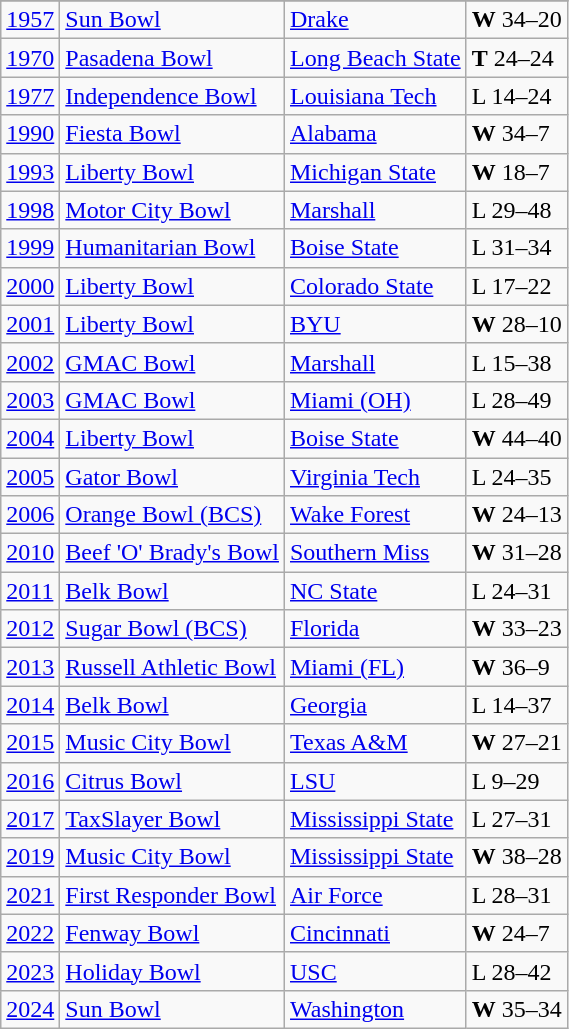<table class="wikitable">
<tr>
</tr>
<tr>
<td><a href='#'>1957</a></td>
<td><a href='#'>Sun Bowl</a></td>
<td><a href='#'>Drake</a></td>
<td><strong>W</strong> 34–20</td>
</tr>
<tr>
<td><a href='#'>1970</a></td>
<td><a href='#'>Pasadena Bowl</a></td>
<td><a href='#'>Long Beach State</a></td>
<td><strong>T</strong> 24–24</td>
</tr>
<tr>
<td><a href='#'>1977</a></td>
<td><a href='#'>Independence Bowl</a></td>
<td><a href='#'>Louisiana Tech</a></td>
<td>L 14–24</td>
</tr>
<tr>
<td><a href='#'>1990</a></td>
<td><a href='#'>Fiesta Bowl</a></td>
<td><a href='#'>Alabama</a></td>
<td><strong>W</strong> 34–7</td>
</tr>
<tr>
<td><a href='#'>1993</a></td>
<td><a href='#'>Liberty Bowl</a></td>
<td><a href='#'>Michigan State</a></td>
<td><strong>W</strong> 18–7</td>
</tr>
<tr>
<td><a href='#'>1998</a></td>
<td><a href='#'>Motor City Bowl</a></td>
<td><a href='#'>Marshall</a></td>
<td>L 29–48</td>
</tr>
<tr>
<td><a href='#'>1999</a></td>
<td><a href='#'>Humanitarian Bowl</a></td>
<td><a href='#'>Boise State</a></td>
<td>L 31–34</td>
</tr>
<tr>
<td><a href='#'>2000</a></td>
<td><a href='#'>Liberty Bowl</a></td>
<td><a href='#'>Colorado State</a></td>
<td>L 17–22</td>
</tr>
<tr>
<td><a href='#'>2001</a></td>
<td><a href='#'>Liberty Bowl</a></td>
<td><a href='#'>BYU</a></td>
<td><strong>W</strong> 28–10</td>
</tr>
<tr>
<td><a href='#'>2002</a></td>
<td><a href='#'>GMAC Bowl</a></td>
<td><a href='#'>Marshall</a></td>
<td>L 15–38</td>
</tr>
<tr>
<td><a href='#'>2003</a></td>
<td><a href='#'>GMAC Bowl</a></td>
<td><a href='#'>Miami (OH)</a></td>
<td>L 28–49</td>
</tr>
<tr>
<td><a href='#'>2004</a></td>
<td><a href='#'>Liberty Bowl</a></td>
<td><a href='#'>Boise State</a></td>
<td><strong>W</strong> 44–40</td>
</tr>
<tr>
<td><a href='#'>2005</a></td>
<td><a href='#'>Gator Bowl</a></td>
<td><a href='#'>Virginia Tech</a></td>
<td>L 24–35</td>
</tr>
<tr>
<td><a href='#'>2006</a></td>
<td><a href='#'>Orange Bowl (BCS)</a></td>
<td><a href='#'>Wake Forest</a></td>
<td><strong>W</strong> 24–13</td>
</tr>
<tr>
<td><a href='#'>2010</a></td>
<td><a href='#'>Beef 'O' Brady's Bowl</a></td>
<td><a href='#'>Southern Miss</a></td>
<td><strong>W</strong> 31–28</td>
</tr>
<tr>
<td><a href='#'>2011</a></td>
<td><a href='#'>Belk Bowl</a></td>
<td><a href='#'>NC State</a></td>
<td>L 24–31</td>
</tr>
<tr>
<td><a href='#'>2012</a></td>
<td><a href='#'>Sugar Bowl (BCS)</a></td>
<td><a href='#'>Florida</a></td>
<td><strong>W</strong> 33–23</td>
</tr>
<tr>
<td><a href='#'>2013</a></td>
<td><a href='#'>Russell Athletic Bowl</a></td>
<td><a href='#'>Miami (FL)</a></td>
<td><strong>W</strong> 36–9</td>
</tr>
<tr>
<td><a href='#'>2014</a></td>
<td><a href='#'>Belk Bowl</a></td>
<td><a href='#'>Georgia</a></td>
<td>L 14–37</td>
</tr>
<tr>
<td><a href='#'>2015</a></td>
<td><a href='#'>Music City Bowl</a></td>
<td><a href='#'>Texas A&M</a></td>
<td><strong>W</strong> 27–21</td>
</tr>
<tr>
<td><a href='#'>2016</a></td>
<td><a href='#'>Citrus Bowl</a></td>
<td><a href='#'>LSU</a></td>
<td>L 9–29</td>
</tr>
<tr>
<td><a href='#'>2017</a></td>
<td><a href='#'>TaxSlayer Bowl</a></td>
<td><a href='#'>Mississippi State</a></td>
<td>L 27–31</td>
</tr>
<tr>
<td><a href='#'>2019</a></td>
<td><a href='#'>Music City Bowl</a></td>
<td><a href='#'>Mississippi State</a></td>
<td><strong>W</strong> 38–28</td>
</tr>
<tr>
<td><a href='#'>2021</a></td>
<td><a href='#'>First Responder Bowl</a></td>
<td><a href='#'>Air Force</a></td>
<td>L 28–31</td>
</tr>
<tr>
<td><a href='#'>2022</a></td>
<td><a href='#'>Fenway Bowl</a></td>
<td><a href='#'>Cincinnati</a></td>
<td><strong>W</strong> 24–7</td>
</tr>
<tr>
<td><a href='#'>2023</a></td>
<td><a href='#'>Holiday Bowl</a></td>
<td><a href='#'>USC</a></td>
<td>L 28–42</td>
</tr>
<tr>
<td><a href='#'>2024</a></td>
<td><a href='#'>Sun Bowl</a></td>
<td><a href='#'>Washington</a></td>
<td><strong>W</strong> 35–34</td>
</tr>
</table>
